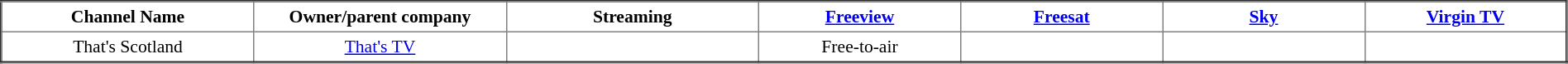<table class="toccolours sortable" border="2" cellpadding="3" style="border-collapse:collapse; font-size:90%; text-align:center; width:100%;">
<tr>
<th style="width:10%;">Channel Name</th>
<th style="width:10%;">Owner/parent company</th>
<th style="width:10%;">Streaming</th>
<th style="width:8%;"><a href='#'>Freeview</a></th>
<th style="width:8%;"><a href='#'>Freesat</a></th>
<th style="width:8%;"><a href='#'>Sky</a></th>
<th style="width:8%;"><a href='#'>Virgin TV</a></th>
</tr>
<tr>
<td>That's Scotland</td>
<td><a href='#'>That's TV</a></td>
<td></td>
<td>Free-to-air</td>
<td></td>
<td></td>
<td></td>
</tr>
</table>
